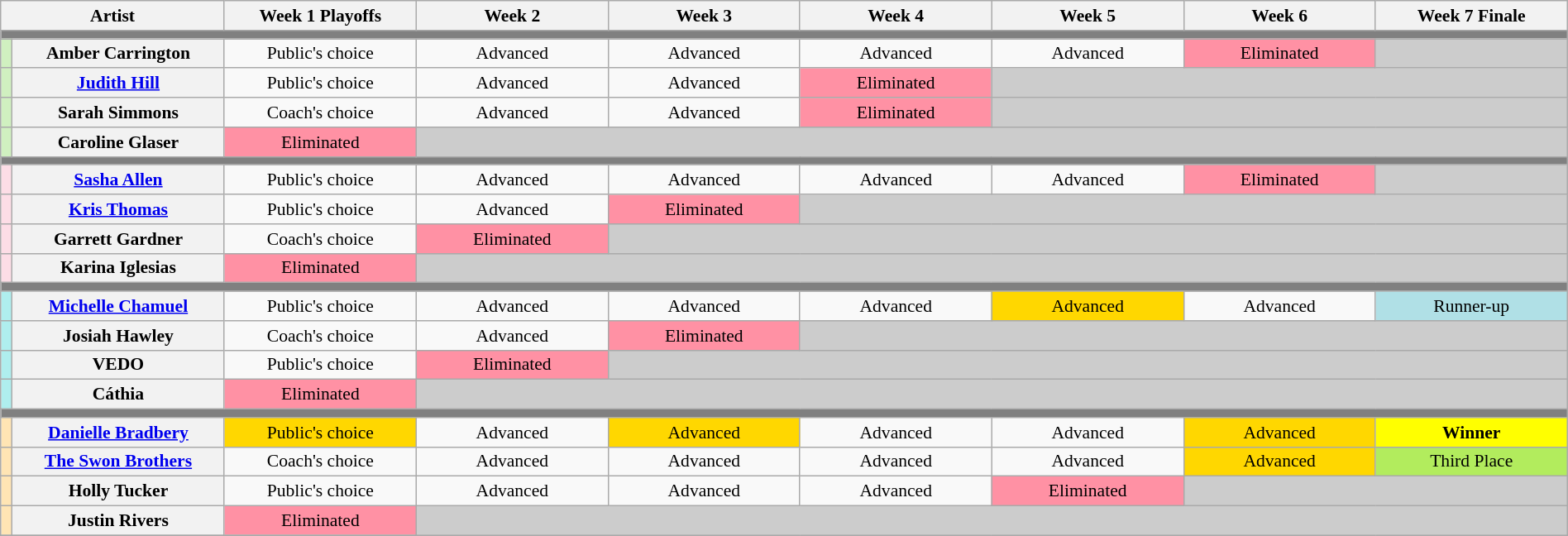<table class="wikitable"  style="font-size:90%; text-align:center; width:100%;">
<tr>
<th colspan="2" width="14%">Artist</th>
<th width="12%">Week 1 Playoffs</th>
<th width="12%">Week 2</th>
<th width="12%">Week 3</th>
<th width="12%">Week 4</th>
<th width="12%">Week 5</th>
<th width="12%">Week 6</th>
<th width="12%">Week 7 Finale</th>
</tr>
<tr>
<th colspan="9" style="background:gray;"></th>
</tr>
<tr>
<td style="background:#d0f0c0;"></td>
<th>Amber Carrington</th>
<td>Public's choice</td>
<td>Advanced</td>
<td>Advanced</td>
<td>Advanced</td>
<td>Advanced</td>
<td style="background:#FF91A4;">Eliminated </td>
<td style="background:#ccc;"></td>
</tr>
<tr>
<td style="background:#d0f0c0;"></td>
<th><a href='#'>Judith Hill</a></th>
<td>Public's choice</td>
<td>Advanced</td>
<td>Advanced</td>
<td style="background:#FF91A4;">Eliminated</td>
<td colspan="3" style="background:#ccc;"></td>
</tr>
<tr>
<td style="background:#d0f0c0;"></td>
<th>Sarah Simmons</th>
<td>Coach's choice</td>
<td>Advanced</td>
<td>Advanced</td>
<td style="background:#FF91A4;">Eliminated</td>
<td colspan="3" style="background:#ccc;"></td>
</tr>
<tr>
<td style="background:#d0f0c0;"></td>
<th>Caroline Glaser</th>
<td style="background:#FF91A4;">Eliminated</td>
<td colspan="6" style="background:#ccc;"></td>
</tr>
<tr>
<th colspan="9" style="background:gray;"></th>
</tr>
<tr>
<td style="background:#FDDDE6;"></td>
<th><a href='#'>Sasha Allen</a></th>
<td>Public's choice</td>
<td>Advanced</td>
<td>Advanced</td>
<td>Advanced</td>
<td>Advanced</td>
<td style="background:#FF91A4;">Eliminated</td>
<td style="background:#ccc;"></td>
</tr>
<tr>
<td style="background:#FDDDE6;"></td>
<th><a href='#'>Kris Thomas</a></th>
<td>Public's choice</td>
<td>Advanced</td>
<td style="background:#FF91A4;">Eliminated</td>
<td colspan="4" style="background:#ccc;"></td>
</tr>
<tr>
<td style="background:#FDDDE6;"></td>
<th>Garrett Gardner</th>
<td>Coach's choice</td>
<td style="background:#FF91A4;">Eliminated</td>
<td colspan=5 style="background:#ccc;"></td>
</tr>
<tr>
<td style="background:#FDDDE6;"></td>
<th>Karina Iglesias</th>
<td style="background:#FF91A4;">Eliminated</td>
<td colspan="6" style="background:#ccc;"></td>
</tr>
<tr>
<th colspan="9" style="background:gray;"></th>
</tr>
<tr>
<td style="background:#afeeee;"></td>
<th><a href='#'>Michelle Chamuel</a></th>
<td>Public's choice</td>
<td>Advanced</td>
<td>Advanced</td>
<td>Advanced</td>
<td style="background:gold;">Advanced </td>
<td>Advanced</td>
<td style="background:#B0E0E6;">Runner-up </td>
</tr>
<tr>
<td style="background:#afeeee;"></td>
<th>Josiah Hawley</th>
<td>Coach's choice</td>
<td>Advanced</td>
<td style="background:#FF91A4;">Eliminated</td>
<td colspan="4" style="background:#ccc;"></td>
</tr>
<tr>
<td style="background:#afeeee;"></td>
<th>VEDO</th>
<td>Public's choice</td>
<td style="background:#FF91A4;">Eliminated</td>
<td colspan="5" style="background:#ccc;"></td>
</tr>
<tr>
<td style="background:#afeeee;"></td>
<th>Cáthia</th>
<td style="background:#FF91A4;">Eliminated</td>
<td colspan="6" style="background:#ccc;"></td>
</tr>
<tr>
<th colspan="9" style="background:gray;"></th>
</tr>
<tr>
<td style="background:#ffe5b4;"></td>
<th><a href='#'>Danielle Bradbery</a></th>
<td style="background:gold;">Public's choice </td>
<td>Advanced</td>
<td style="background:gold;">Advanced </td>
<td>Advanced</td>
<td>Advanced</td>
<td style="background:gold;">Advanced </td>
<td style="background:yellow;"><strong>Winner</strong> </td>
</tr>
<tr>
<td style="background:#ffe5b4;"></td>
<th><a href='#'>The Swon Brothers</a></th>
<td>Coach's choice</td>
<td>Advanced</td>
<td>Advanced</td>
<td>Advanced</td>
<td>Advanced</td>
<td style="background:gold;">Advanced </td>
<td style="background:#B2EC5D;">Third Place </td>
</tr>
<tr>
<td style="background:#ffe5b4;"></td>
<th>Holly Tucker</th>
<td>Public's choice</td>
<td>Advanced</td>
<td>Advanced</td>
<td>Advanced</td>
<td style="background:#FF91A4;">Eliminated</td>
<td colspan="2" style="background:#ccc;"></td>
</tr>
<tr>
<td style="background:#ffe5b4;"></td>
<th>Justin Rivers</th>
<td style="background:#FF91A4;">Eliminated</td>
<td colspan="6" style="background:#ccc;"></td>
</tr>
<tr>
</tr>
</table>
